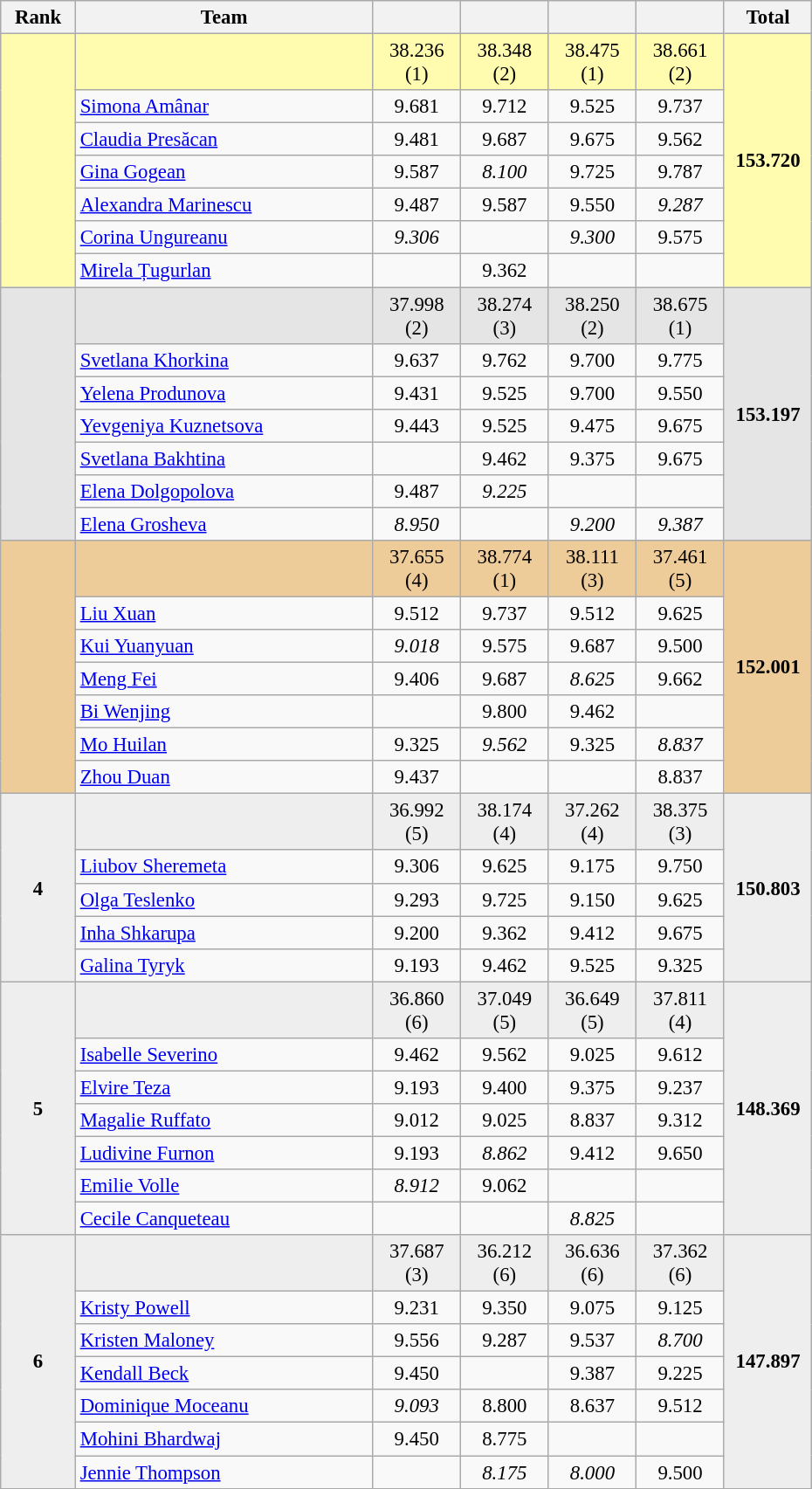<table class="wikitable" style="text-align:center; font-size:95%">
<tr>
<th scope="col" style="width:50px;">Rank</th>
<th scope="col" style="width:220px;">Team</th>
<th scope="col" style="width:60px;"></th>
<th scope="col" style="width:60px;"></th>
<th scope="col" style="width:60px;"></th>
<th scope="col" style="width:60px;"></th>
<th scope="col" style="width:60px;">Total</th>
</tr>
<tr style="background:#fffcaf;">
<td rowspan=7></td>
<td style="text-align:left;"><strong></strong></td>
<td>38.236 (1)</td>
<td>38.348 (2)</td>
<td>38.475 (1)</td>
<td>38.661 (2)</td>
<td rowspan=7><strong>153.720</strong></td>
</tr>
<tr>
<td style="text-align:left;"><a href='#'>Simona Amânar</a></td>
<td>9.681</td>
<td>9.712</td>
<td>9.525</td>
<td>9.737</td>
</tr>
<tr>
<td style="text-align:left;"><a href='#'>Claudia Presăcan</a></td>
<td>9.481</td>
<td>9.687</td>
<td>9.675</td>
<td>9.562</td>
</tr>
<tr>
<td style="text-align:left;"><a href='#'>Gina Gogean</a></td>
<td>9.587</td>
<td><em>8.100</em></td>
<td>9.725</td>
<td>9.787</td>
</tr>
<tr>
<td style="text-align:left;"><a href='#'>Alexandra Marinescu</a></td>
<td>9.487</td>
<td>9.587</td>
<td>9.550</td>
<td><em>9.287</em></td>
</tr>
<tr>
<td style="text-align:left;"><a href='#'>Corina Ungureanu</a></td>
<td><em>9.306</em></td>
<td></td>
<td><em>9.300</em></td>
<td>9.575</td>
</tr>
<tr>
<td style="text-align:left;"><a href='#'>Mirela Țugurlan</a></td>
<td></td>
<td>9.362</td>
<td></td>
<td></td>
</tr>
<tr style="background:#e5e5e5;">
<td rowspan=7></td>
<td style="text-align:left;"><strong></strong></td>
<td>37.998 (2)</td>
<td>38.274 (3)</td>
<td>38.250 (2)</td>
<td>38.675 (1)</td>
<td rowspan=7><strong>153.197</strong></td>
</tr>
<tr>
<td style="text-align:left;"><a href='#'>Svetlana Khorkina</a></td>
<td>9.637</td>
<td>9.762</td>
<td>9.700</td>
<td>9.775</td>
</tr>
<tr>
<td style="text-align:left;"><a href='#'>Yelena Produnova</a></td>
<td>9.431</td>
<td>9.525</td>
<td>9.700</td>
<td>9.550</td>
</tr>
<tr>
<td style="text-align:left;"><a href='#'>Yevgeniya Kuznetsova</a></td>
<td>9.443</td>
<td>9.525</td>
<td>9.475</td>
<td>9.675</td>
</tr>
<tr>
<td style="text-align:left;"><a href='#'>Svetlana Bakhtina</a></td>
<td></td>
<td>9.462</td>
<td>9.375</td>
<td>9.675</td>
</tr>
<tr>
<td style="text-align:left;"><a href='#'>Elena Dolgopolova</a></td>
<td>9.487</td>
<td><em>9.225</em></td>
<td></td>
<td></td>
</tr>
<tr>
<td style="text-align:left;"><a href='#'>Elena Grosheva</a></td>
<td><em>8.950</em></td>
<td></td>
<td><em>9.200</em></td>
<td><em>9.387</em></td>
</tr>
<tr style="background:#ec9;">
<td rowspan=7></td>
<td style="text-align:left;"><strong></strong></td>
<td>37.655 (4)</td>
<td>38.774 (1)</td>
<td>38.111 (3)</td>
<td>37.461 (5)</td>
<td rowspan=7><strong>152.001</strong></td>
</tr>
<tr>
<td style="text-align:left;"><a href='#'>Liu Xuan</a></td>
<td>9.512</td>
<td>9.737</td>
<td>9.512</td>
<td>9.625</td>
</tr>
<tr>
<td style="text-align:left;"><a href='#'>Kui Yuanyuan</a></td>
<td><em>9.018</em></td>
<td>9.575</td>
<td>9.687</td>
<td>9.500</td>
</tr>
<tr>
<td style="text-align:left;"><a href='#'>Meng Fei</a></td>
<td>9.406</td>
<td>9.687</td>
<td><em>8.625</em></td>
<td>9.662</td>
</tr>
<tr>
<td style="text-align:left;"><a href='#'>Bi Wenjing</a></td>
<td></td>
<td>9.800</td>
<td>9.462</td>
<td></td>
</tr>
<tr>
<td style="text-align:left;"><a href='#'>Mo Huilan</a></td>
<td>9.325</td>
<td><em>9.562</em></td>
<td>9.325</td>
<td><em>8.837</em></td>
</tr>
<tr>
<td style="text-align:left;"><a href='#'>Zhou Duan</a></td>
<td>9.437</td>
<td></td>
<td></td>
<td>8.837</td>
</tr>
<tr style="background:#eee;">
<td rowspan=5><strong>4</strong></td>
<td style="text-align:left;"><strong></strong></td>
<td>36.992 (5)</td>
<td>38.174 (4)</td>
<td>37.262 (4)</td>
<td>38.375 (3)</td>
<td rowspan=5><strong>150.803</strong></td>
</tr>
<tr>
<td style="text-align:left;"><a href='#'>Liubov Sheremeta</a></td>
<td>9.306</td>
<td>9.625</td>
<td>9.175</td>
<td>9.750</td>
</tr>
<tr>
<td style="text-align:left;"><a href='#'>Olga Teslenko</a></td>
<td>9.293</td>
<td>9.725</td>
<td>9.150</td>
<td>9.625</td>
</tr>
<tr>
<td style="text-align:left;"><a href='#'>Inha Shkarupa</a></td>
<td>9.200</td>
<td>9.362</td>
<td>9.412</td>
<td>9.675</td>
</tr>
<tr>
<td style="text-align:left;"><a href='#'>Galina Tyryk</a></td>
<td>9.193</td>
<td>9.462</td>
<td>9.525</td>
<td>9.325</td>
</tr>
<tr style="background:#eee;">
<td rowspan=7><strong>5</strong></td>
<td style="text-align:left;"><strong></strong></td>
<td>36.860 (6)</td>
<td>37.049 (5)</td>
<td>36.649 (5)</td>
<td>37.811 (4)</td>
<td rowspan=7><strong>148.369</strong></td>
</tr>
<tr>
<td style="text-align:left;"><a href='#'>Isabelle Severino</a></td>
<td>9.462</td>
<td>9.562</td>
<td>9.025</td>
<td>9.612</td>
</tr>
<tr>
<td style="text-align:left;"><a href='#'>Elvire Teza</a></td>
<td>9.193</td>
<td>9.400</td>
<td>9.375</td>
<td>9.237</td>
</tr>
<tr>
<td style="text-align:left;"><a href='#'>Magalie Ruffato</a></td>
<td>9.012</td>
<td>9.025</td>
<td>8.837</td>
<td>9.312</td>
</tr>
<tr>
<td style="text-align:left;"><a href='#'>Ludivine Furnon</a></td>
<td>9.193</td>
<td><em>8.862</em></td>
<td>9.412</td>
<td>9.650</td>
</tr>
<tr>
<td style="text-align:left;"><a href='#'>Emilie Volle</a></td>
<td><em>8.912</em></td>
<td>9.062</td>
<td></td>
<td></td>
</tr>
<tr>
<td style="text-align:left;"><a href='#'>Cecile Canqueteau</a></td>
<td></td>
<td></td>
<td><em>8.825</em></td>
<td></td>
</tr>
<tr style="background:#eee;">
<td rowspan=7><strong>6</strong></td>
<td style="text-align:left;"><strong></strong></td>
<td>37.687 (3)</td>
<td>36.212 (6)</td>
<td>36.636 (6)</td>
<td>37.362 (6)</td>
<td rowspan=7><strong>147.897</strong></td>
</tr>
<tr>
<td style="text-align:left;"><a href='#'>Kristy Powell</a></td>
<td>9.231</td>
<td>9.350</td>
<td>9.075</td>
<td>9.125</td>
</tr>
<tr>
<td style="text-align:left;"><a href='#'>Kristen Maloney</a></td>
<td>9.556</td>
<td>9.287</td>
<td>9.537</td>
<td><em>8.700</em></td>
</tr>
<tr>
<td style="text-align:left;"><a href='#'>Kendall Beck</a></td>
<td>9.450</td>
<td></td>
<td>9.387</td>
<td>9.225</td>
</tr>
<tr>
<td style="text-align:left;"><a href='#'>Dominique Moceanu</a></td>
<td><em>9.093</em></td>
<td>8.800</td>
<td>8.637</td>
<td>9.512</td>
</tr>
<tr>
<td style="text-align:left;"><a href='#'>Mohini Bhardwaj</a></td>
<td>9.450</td>
<td>8.775</td>
<td></td>
<td></td>
</tr>
<tr>
<td style="text-align:left;"><a href='#'>Jennie Thompson</a></td>
<td></td>
<td><em>8.175</em></td>
<td><em>8.000</em></td>
<td>9.500</td>
</tr>
</table>
